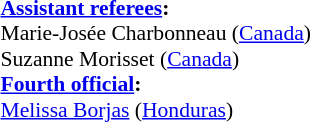<table width=50% style="font-size: 90%">
<tr>
<td><br><strong><a href='#'>Assistant referees</a>:</strong>
<br>Marie-Josée Charbonneau (<a href='#'>Canada</a>)
<br>Suzanne Morisset (<a href='#'>Canada</a>)
<br><strong><a href='#'>Fourth official</a>:</strong>
<br><a href='#'>Melissa Borjas</a> (<a href='#'>Honduras</a>)</td>
</tr>
</table>
